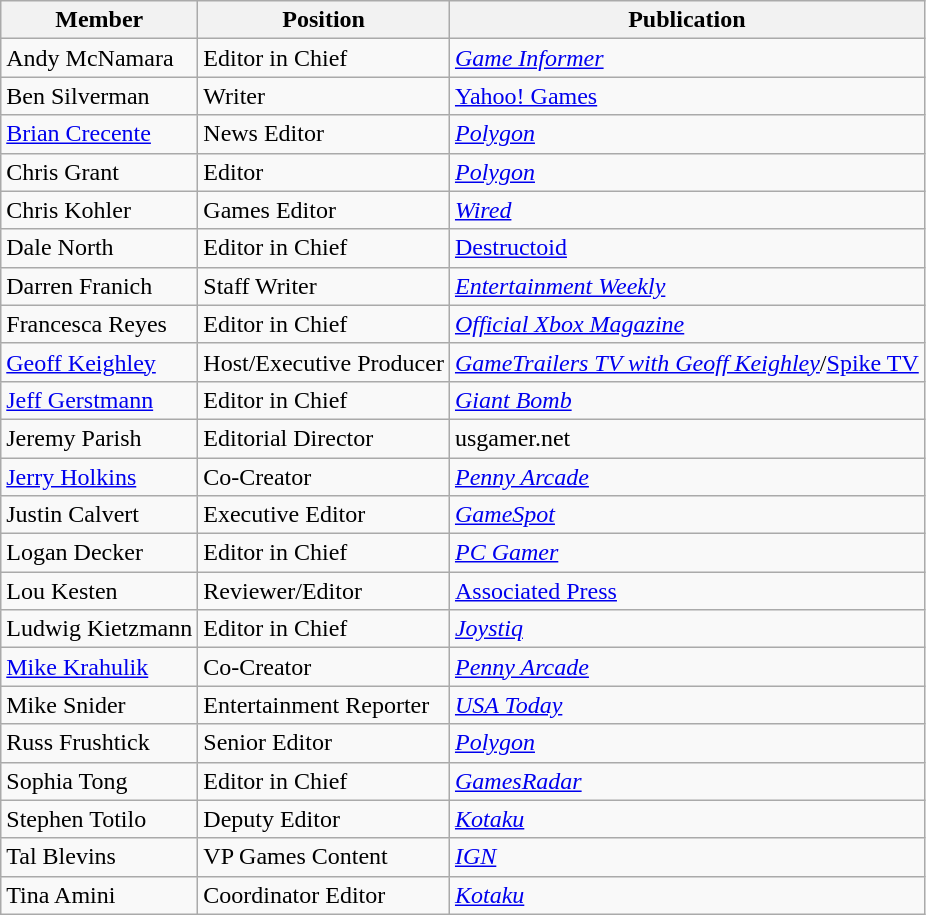<table class="wikitable">
<tr>
<th>Member</th>
<th>Position</th>
<th>Publication</th>
</tr>
<tr>
<td>Andy McNamara</td>
<td>Editor in Chief</td>
<td><em><a href='#'>Game Informer</a></em></td>
</tr>
<tr>
<td>Ben Silverman</td>
<td>Writer</td>
<td><a href='#'>Yahoo! Games</a></td>
</tr>
<tr>
<td><a href='#'>Brian Crecente</a></td>
<td>News Editor</td>
<td><em><a href='#'>Polygon</a></em></td>
</tr>
<tr>
<td>Chris Grant</td>
<td>Editor</td>
<td><em><a href='#'>Polygon</a></em></td>
</tr>
<tr>
<td>Chris Kohler</td>
<td>Games Editor</td>
<td><em><a href='#'>Wired</a></em></td>
</tr>
<tr>
<td>Dale North</td>
<td>Editor in Chief</td>
<td><a href='#'>Destructoid</a></td>
</tr>
<tr>
<td>Darren Franich</td>
<td>Staff Writer</td>
<td><em><a href='#'>Entertainment Weekly</a></em></td>
</tr>
<tr>
<td>Francesca Reyes</td>
<td>Editor in Chief</td>
<td><em><a href='#'>Official Xbox Magazine</a></em></td>
</tr>
<tr>
<td><a href='#'>Geoff Keighley</a></td>
<td>Host/Executive Producer</td>
<td><em><a href='#'>GameTrailers TV with Geoff Keighley</a></em>/<a href='#'>Spike TV</a></td>
</tr>
<tr>
<td><a href='#'>Jeff Gerstmann</a></td>
<td>Editor in Chief</td>
<td><em><a href='#'>Giant Bomb</a></em></td>
</tr>
<tr>
<td>Jeremy Parish</td>
<td>Editorial Director</td>
<td>usgamer.net</td>
</tr>
<tr>
<td><a href='#'>Jerry Holkins</a></td>
<td>Co-Creator</td>
<td><em><a href='#'>Penny Arcade</a></em></td>
</tr>
<tr>
<td>Justin Calvert</td>
<td>Executive Editor</td>
<td><em><a href='#'>GameSpot</a></em></td>
</tr>
<tr>
<td>Logan Decker</td>
<td>Editor in Chief</td>
<td><em><a href='#'>PC Gamer</a></em></td>
</tr>
<tr>
<td>Lou Kesten</td>
<td>Reviewer/Editor</td>
<td><a href='#'>Associated Press</a></td>
</tr>
<tr>
<td>Ludwig Kietzmann</td>
<td>Editor in Chief</td>
<td><em><a href='#'>Joystiq</a></em></td>
</tr>
<tr>
<td><a href='#'>Mike Krahulik</a></td>
<td>Co-Creator</td>
<td><em><a href='#'>Penny Arcade</a></em></td>
</tr>
<tr>
<td>Mike Snider</td>
<td>Entertainment Reporter</td>
<td><em><a href='#'>USA Today</a></em></td>
</tr>
<tr>
<td>Russ Frushtick</td>
<td>Senior Editor</td>
<td><em><a href='#'>Polygon</a></em></td>
</tr>
<tr>
<td>Sophia Tong</td>
<td>Editor in Chief</td>
<td><em><a href='#'>GamesRadar</a></em></td>
</tr>
<tr>
<td>Stephen Totilo</td>
<td>Deputy Editor</td>
<td><em><a href='#'>Kotaku</a></em></td>
</tr>
<tr>
<td>Tal Blevins</td>
<td>VP Games Content</td>
<td><em><a href='#'>IGN</a></em></td>
</tr>
<tr>
<td>Tina Amini</td>
<td>Coordinator Editor</td>
<td><em><a href='#'>Kotaku</a></em></td>
</tr>
</table>
